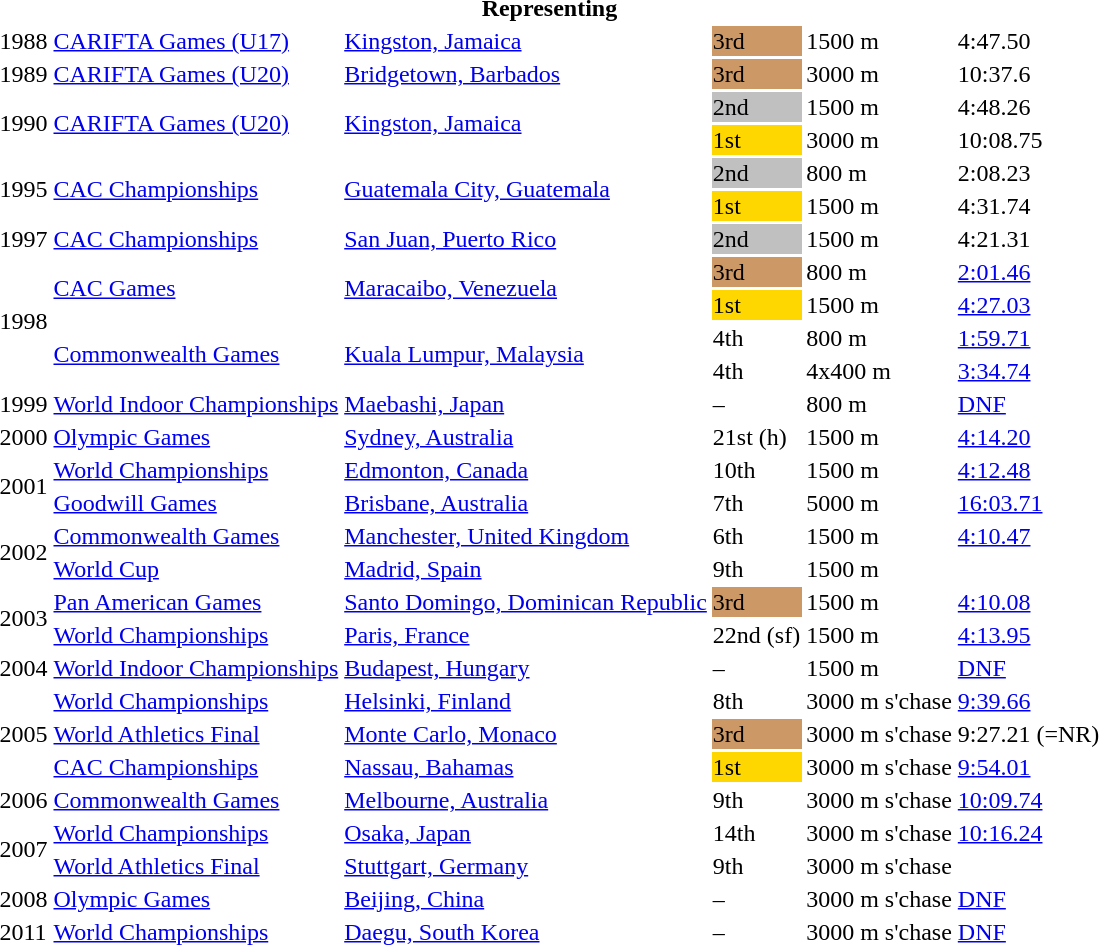<table>
<tr>
<th colspan="6">Representing </th>
</tr>
<tr>
<td>1988</td>
<td><a href='#'>CARIFTA Games (U17)</a></td>
<td><a href='#'>Kingston, Jamaica</a></td>
<td bgcolor=cc9966>3rd</td>
<td>1500 m</td>
<td>4:47.50</td>
</tr>
<tr>
<td>1989</td>
<td><a href='#'>CARIFTA Games (U20)</a></td>
<td><a href='#'>Bridgetown, Barbados</a></td>
<td bgcolor=cc9966>3rd</td>
<td>3000 m</td>
<td>10:37.6</td>
</tr>
<tr>
<td rowspan=2>1990</td>
<td rowspan=2><a href='#'>CARIFTA Games (U20)</a></td>
<td rowspan=2><a href='#'>Kingston, Jamaica</a></td>
<td bgcolor=silver>2nd</td>
<td>1500 m</td>
<td>4:48.26</td>
</tr>
<tr>
<td bgcolor=gold>1st</td>
<td>3000 m</td>
<td>10:08.75</td>
</tr>
<tr>
<td rowspan=2>1995</td>
<td rowspan=2><a href='#'>CAC Championships</a></td>
<td rowspan=2><a href='#'>Guatemala City, Guatemala</a></td>
<td bgcolor="silver">2nd</td>
<td>800 m</td>
<td>2:08.23</td>
</tr>
<tr>
<td bgcolor="gold">1st</td>
<td>1500 m</td>
<td>4:31.74</td>
</tr>
<tr>
<td>1997</td>
<td><a href='#'>CAC Championships</a></td>
<td><a href='#'>San Juan, Puerto Rico</a></td>
<td bgcolor="silver">2nd</td>
<td>1500 m</td>
<td>4:21.31</td>
</tr>
<tr>
<td rowspan=4>1998</td>
<td rowspan=2><a href='#'>CAC Games</a></td>
<td rowspan=2><a href='#'>Maracaibo, Venezuela</a></td>
<td bgcolor="cc9966">3rd</td>
<td>800 m</td>
<td><a href='#'>2:01.46</a></td>
</tr>
<tr>
<td bgcolor="gold">1st</td>
<td>1500 m</td>
<td><a href='#'>4:27.03</a></td>
</tr>
<tr>
<td rowspan=2><a href='#'>Commonwealth Games</a></td>
<td rowspan=2><a href='#'>Kuala Lumpur, Malaysia</a></td>
<td>4th</td>
<td>800 m</td>
<td><a href='#'>1:59.71</a></td>
</tr>
<tr>
<td>4th</td>
<td>4x400 m</td>
<td><a href='#'>3:34.74</a></td>
</tr>
<tr>
<td>1999</td>
<td><a href='#'>World Indoor Championships</a></td>
<td><a href='#'>Maebashi, Japan</a></td>
<td>–</td>
<td>800 m</td>
<td><a href='#'>DNF</a></td>
</tr>
<tr>
<td>2000</td>
<td><a href='#'>Olympic Games</a></td>
<td><a href='#'>Sydney, Australia</a></td>
<td>21st (h)</td>
<td>1500 m</td>
<td><a href='#'>4:14.20</a></td>
</tr>
<tr>
<td rowspan=2>2001</td>
<td><a href='#'>World Championships</a></td>
<td><a href='#'>Edmonton, Canada</a></td>
<td>10th</td>
<td>1500 m</td>
<td><a href='#'>4:12.48</a></td>
</tr>
<tr>
<td><a href='#'>Goodwill Games</a></td>
<td><a href='#'>Brisbane, Australia</a></td>
<td>7th</td>
<td>5000 m</td>
<td><a href='#'>16:03.71</a></td>
</tr>
<tr>
<td rowspan=2>2002</td>
<td><a href='#'>Commonwealth Games</a></td>
<td><a href='#'>Manchester, United Kingdom</a></td>
<td>6th</td>
<td>1500 m</td>
<td><a href='#'>4:10.47</a></td>
</tr>
<tr>
<td><a href='#'>World Cup</a></td>
<td><a href='#'>Madrid, Spain</a></td>
<td>9th</td>
<td>1500 m</td>
<td></td>
</tr>
<tr>
<td rowspan=2>2003</td>
<td><a href='#'>Pan American Games</a></td>
<td><a href='#'>Santo Domingo, Dominican Republic</a></td>
<td bgcolor="cc9966">3rd</td>
<td>1500 m</td>
<td><a href='#'>4:10.08</a></td>
</tr>
<tr>
<td><a href='#'>World Championships</a></td>
<td><a href='#'>Paris, France</a></td>
<td>22nd (sf)</td>
<td>1500 m</td>
<td><a href='#'>4:13.95</a></td>
</tr>
<tr>
<td>2004</td>
<td><a href='#'>World Indoor Championships</a></td>
<td><a href='#'>Budapest, Hungary</a></td>
<td>–</td>
<td>1500 m</td>
<td><a href='#'>DNF</a></td>
</tr>
<tr>
<td rowspan=3>2005</td>
<td><a href='#'>World Championships</a></td>
<td><a href='#'>Helsinki, Finland</a></td>
<td>8th</td>
<td>3000 m s'chase</td>
<td><a href='#'>9:39.66</a></td>
</tr>
<tr>
<td><a href='#'>World Athletics Final</a></td>
<td><a href='#'>Monte Carlo, Monaco</a></td>
<td bgcolor="cc9966">3rd</td>
<td>3000 m s'chase</td>
<td>9:27.21 (=NR)</td>
</tr>
<tr>
<td><a href='#'>CAC Championships</a></td>
<td><a href='#'>Nassau, Bahamas</a></td>
<td bgcolor="gold">1st</td>
<td>3000 m s'chase</td>
<td><a href='#'>9:54.01</a></td>
</tr>
<tr>
<td>2006</td>
<td><a href='#'>Commonwealth Games</a></td>
<td><a href='#'>Melbourne, Australia</a></td>
<td>9th</td>
<td>3000 m s'chase</td>
<td><a href='#'>10:09.74</a></td>
</tr>
<tr>
<td rowspan=2>2007</td>
<td><a href='#'>World Championships</a></td>
<td><a href='#'>Osaka, Japan</a></td>
<td>14th</td>
<td>3000 m s'chase</td>
<td><a href='#'>10:16.24</a></td>
</tr>
<tr>
<td><a href='#'>World Athletics Final</a></td>
<td><a href='#'>Stuttgart, Germany</a></td>
<td>9th</td>
<td>3000 m s'chase</td>
<td></td>
</tr>
<tr>
<td>2008</td>
<td><a href='#'>Olympic Games</a></td>
<td><a href='#'>Beijing, China</a></td>
<td>–</td>
<td>3000 m s'chase</td>
<td><a href='#'>DNF</a></td>
</tr>
<tr>
<td>2011</td>
<td><a href='#'>World Championships</a></td>
<td><a href='#'>Daegu, South Korea</a></td>
<td>–</td>
<td>3000 m s'chase</td>
<td><a href='#'>DNF</a></td>
</tr>
</table>
